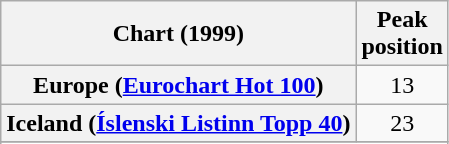<table class="wikitable sortable plainrowheaders" style="text-align:center">
<tr>
<th>Chart (1999)</th>
<th>Peak<br>position</th>
</tr>
<tr>
<th scope="row">Europe (<a href='#'>Eurochart Hot 100</a>)</th>
<td>13</td>
</tr>
<tr>
<th scope="row">Iceland (<a href='#'>Íslenski Listinn Topp 40</a>)</th>
<td>23</td>
</tr>
<tr>
</tr>
<tr>
</tr>
<tr>
</tr>
<tr>
</tr>
<tr>
</tr>
</table>
